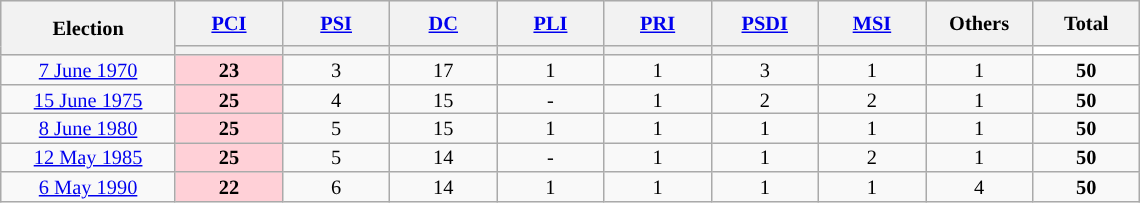<table class="wikitable" style="text-align:center;font-size:85%;line-height:13px">
<tr style="height:30px; background-color:#E9E9E9">
<th style="width:110px;" rowspan="2">Election</th>
<th style="width:65px;"><a href='#'>PCI</a></th>
<th style="width:65px;"><a href='#'>PSI</a></th>
<th style="width:65px;"><a href='#'>DC</a></th>
<th style="width:65px;"><a href='#'>PLI</a></th>
<th style="width:65px;"><a href='#'>PRI</a></th>
<th style="width:65px;"><a href='#'>PSDI</a></th>
<th style="width:65px;"><a href='#'>MSI</a></th>
<th style="width:65px;">Others</th>
<th style="width:65px;">Total</th>
</tr>
<tr>
<th style="color:inherit;background:"></th>
<th style="color:inherit;background:"></th>
<th style="color:inherit;background:"></th>
<th style="color:inherit;background:"></th>
<th style="color:inherit;background:"></th>
<th style="color:inherit;background:"></th>
<th style="color:inherit;background:"></th>
<th style="color:inherit;background:"></th>
<th style="color:inherit;background:white;"></th>
</tr>
<tr>
<td><a href='#'>7 June 1970</a></td>
<td style="background:#FFD0D7"><strong>23</strong></td>
<td>3</td>
<td>17</td>
<td>1</td>
<td>1</td>
<td>3</td>
<td>1</td>
<td>1</td>
<td><strong>50</strong></td>
</tr>
<tr>
<td><a href='#'>15 June 1975</a></td>
<td style="background:#FFD0D7"><strong>25</strong></td>
<td>4</td>
<td>15</td>
<td>-</td>
<td>1</td>
<td>2</td>
<td>2</td>
<td>1</td>
<td><strong>50</strong></td>
</tr>
<tr>
<td><a href='#'>8 June 1980</a></td>
<td style="background:#FFD0D7"><strong>25</strong></td>
<td>5</td>
<td>15</td>
<td>1</td>
<td>1</td>
<td>1</td>
<td>1</td>
<td>1</td>
<td><strong>50</strong></td>
</tr>
<tr>
<td><a href='#'>12 May 1985</a></td>
<td style="background:#FFD0D7"><strong>25</strong></td>
<td>5</td>
<td>14</td>
<td>-</td>
<td>1</td>
<td>1</td>
<td>2</td>
<td>1</td>
<td><strong>50</strong></td>
</tr>
<tr>
<td><a href='#'>6 May 1990</a></td>
<td style="background:#FFD0D7"><strong>22</strong></td>
<td>6</td>
<td>14</td>
<td>1</td>
<td>1</td>
<td>1</td>
<td>1</td>
<td>4</td>
<td><strong>50</strong></td>
</tr>
</table>
